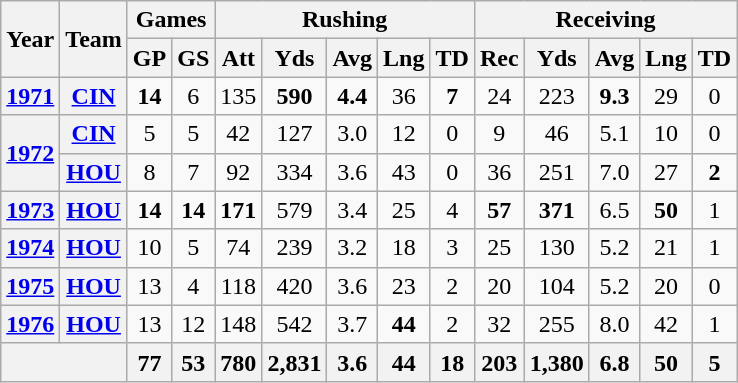<table class="wikitable" style="text-align:center;">
<tr>
<th rowspan="2">Year</th>
<th rowspan="2">Team</th>
<th colspan="2">Games</th>
<th colspan="5">Rushing</th>
<th colspan="5">Receiving</th>
</tr>
<tr>
<th>GP</th>
<th>GS</th>
<th>Att</th>
<th>Yds</th>
<th>Avg</th>
<th>Lng</th>
<th>TD</th>
<th>Rec</th>
<th>Yds</th>
<th>Avg</th>
<th>Lng</th>
<th>TD</th>
</tr>
<tr>
<th><a href='#'>1971</a></th>
<th><a href='#'>CIN</a></th>
<td><strong>14</strong></td>
<td>6</td>
<td>135</td>
<td><strong>590</strong></td>
<td><strong>4.4</strong></td>
<td>36</td>
<td><strong>7</strong></td>
<td>24</td>
<td>223</td>
<td><strong>9.3</strong></td>
<td>29</td>
<td>0</td>
</tr>
<tr>
<th rowspan="2"><a href='#'>1972</a></th>
<th><a href='#'>CIN</a></th>
<td>5</td>
<td>5</td>
<td>42</td>
<td>127</td>
<td>3.0</td>
<td>12</td>
<td>0</td>
<td>9</td>
<td>46</td>
<td>5.1</td>
<td>10</td>
<td>0</td>
</tr>
<tr>
<th><a href='#'>HOU</a></th>
<td>8</td>
<td>7</td>
<td>92</td>
<td>334</td>
<td>3.6</td>
<td>43</td>
<td>0</td>
<td>36</td>
<td>251</td>
<td>7.0</td>
<td>27</td>
<td><strong>2</strong></td>
</tr>
<tr>
<th><a href='#'>1973</a></th>
<th><a href='#'>HOU</a></th>
<td><strong>14</strong></td>
<td><strong>14</strong></td>
<td><strong>171</strong></td>
<td>579</td>
<td>3.4</td>
<td>25</td>
<td>4</td>
<td><strong>57</strong></td>
<td><strong>371</strong></td>
<td>6.5</td>
<td><strong>50</strong></td>
<td>1</td>
</tr>
<tr>
<th><a href='#'>1974</a></th>
<th><a href='#'>HOU</a></th>
<td>10</td>
<td>5</td>
<td>74</td>
<td>239</td>
<td>3.2</td>
<td>18</td>
<td>3</td>
<td>25</td>
<td>130</td>
<td>5.2</td>
<td>21</td>
<td>1</td>
</tr>
<tr>
<th><a href='#'>1975</a></th>
<th><a href='#'>HOU</a></th>
<td>13</td>
<td>4</td>
<td>118</td>
<td>420</td>
<td>3.6</td>
<td>23</td>
<td>2</td>
<td>20</td>
<td>104</td>
<td>5.2</td>
<td>20</td>
<td>0</td>
</tr>
<tr>
<th><a href='#'>1976</a></th>
<th><a href='#'>HOU</a></th>
<td>13</td>
<td>12</td>
<td>148</td>
<td>542</td>
<td>3.7</td>
<td><strong>44</strong></td>
<td>2</td>
<td>32</td>
<td>255</td>
<td>8.0</td>
<td>42</td>
<td>1</td>
</tr>
<tr>
<th colspan="2"></th>
<th>77</th>
<th>53</th>
<th>780</th>
<th>2,831</th>
<th>3.6</th>
<th>44</th>
<th>18</th>
<th>203</th>
<th>1,380</th>
<th>6.8</th>
<th>50</th>
<th>5</th>
</tr>
</table>
